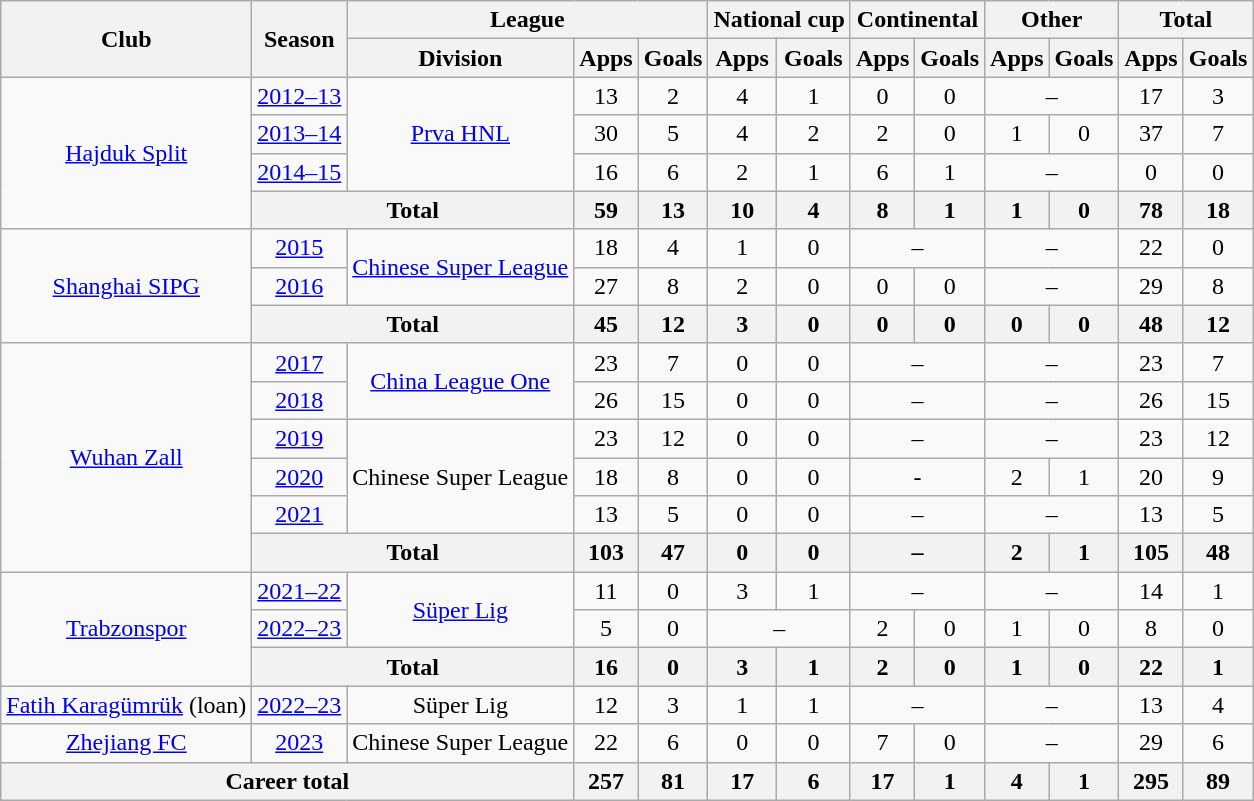<table class="wikitable" style="text-align: center">
<tr>
<th rowspan="2">Club</th>
<th rowspan="2">Season</th>
<th colspan="3">League</th>
<th colspan="2">National cup</th>
<th colspan="2">Continental</th>
<th colspan="2">Other</th>
<th colspan="2">Total</th>
</tr>
<tr>
<th>Division</th>
<th>Apps</th>
<th>Goals</th>
<th>Apps</th>
<th>Goals</th>
<th>Apps</th>
<th>Goals</th>
<th>Apps</th>
<th>Goals</th>
<th>Apps</th>
<th>Goals</th>
</tr>
<tr>
<td rowspan="4"><a href='#'>Hajduk Split</a></td>
<td><a href='#'>2012–13</a></td>
<td rowspan="3"><a href='#'>Prva HNL</a></td>
<td>13</td>
<td>2</td>
<td>4</td>
<td>1</td>
<td>0</td>
<td>0</td>
<td colspan="2">–</td>
<td>17</td>
<td>3</td>
</tr>
<tr>
<td><a href='#'>2013–14</a></td>
<td>30</td>
<td>5</td>
<td>4</td>
<td>2</td>
<td>2</td>
<td>0</td>
<td>1</td>
<td>0</td>
<td>37</td>
<td>7</td>
</tr>
<tr>
<td><a href='#'>2014–15</a></td>
<td>16</td>
<td>6</td>
<td>2</td>
<td>1</td>
<td>6</td>
<td>1</td>
<td colspan="2">–</td>
<td>0</td>
<td>0</td>
</tr>
<tr>
<th colspan="2">Total</th>
<th>59</th>
<th>13</th>
<th>10</th>
<th>4</th>
<th>8</th>
<th>1</th>
<th>1</th>
<th>0</th>
<th>78</th>
<th>18</th>
</tr>
<tr>
<td rowspan="3"><a href='#'>Shanghai SIPG</a></td>
<td><a href='#'>2015</a></td>
<td rowspan="2"><a href='#'>Chinese Super League</a></td>
<td>18</td>
<td>4</td>
<td>1</td>
<td>0</td>
<td colspan="2">–</td>
<td colspan="2">–</td>
<td>22</td>
<td>0</td>
</tr>
<tr>
<td><a href='#'>2016</a></td>
<td>27</td>
<td>8</td>
<td>2</td>
<td>0</td>
<td>0</td>
<td>0</td>
<td colspan="2">–</td>
<td>29</td>
<td>8</td>
</tr>
<tr>
<th colspan="2">Total</th>
<th>45</th>
<th>12</th>
<th>3</th>
<th>0</th>
<th>0</th>
<th>0</th>
<th>0</th>
<th>0</th>
<th>48</th>
<th>12</th>
</tr>
<tr>
<td rowspan="6"><a href='#'>Wuhan Zall</a></td>
<td><a href='#'>2017</a></td>
<td rowspan="2"><a href='#'>China League One</a></td>
<td>23</td>
<td>7</td>
<td>0</td>
<td>0</td>
<td colspan="2">–</td>
<td colspan="2">–</td>
<td>23</td>
<td>7</td>
</tr>
<tr>
<td><a href='#'>2018</a></td>
<td>26</td>
<td>15</td>
<td>0</td>
<td>0</td>
<td colspan="2">–</td>
<td colspan="2">–</td>
<td>26</td>
<td>15</td>
</tr>
<tr>
<td><a href='#'>2019</a></td>
<td rowspan="3">Chinese Super League</td>
<td>23</td>
<td>12</td>
<td>0</td>
<td>0</td>
<td colspan="2">–</td>
<td colspan="2">–</td>
<td>23</td>
<td>12</td>
</tr>
<tr>
<td><a href='#'>2020</a></td>
<td>18</td>
<td>8</td>
<td>0</td>
<td>0</td>
<td colspan="2">-</td>
<td>2</td>
<td>1</td>
<td>20</td>
<td>9</td>
</tr>
<tr>
<td><a href='#'>2021</a></td>
<td>13</td>
<td>5</td>
<td>0</td>
<td>0</td>
<td colspan="2">–</td>
<td colspan="2">–</td>
<td>13</td>
<td>5</td>
</tr>
<tr>
<th colspan="2">Total</th>
<th>103</th>
<th>47</th>
<th>0</th>
<th>0</th>
<th colspan="2">–</th>
<th>2</th>
<th>1</th>
<th>105</th>
<th>48</th>
</tr>
<tr>
<td rowspan="3"><a href='#'>Trabzonspor</a></td>
<td><a href='#'>2021–22</a></td>
<td rowspan="2"><a href='#'>Süper Lig</a></td>
<td>11</td>
<td>0</td>
<td>3</td>
<td>1</td>
<td colspan="2">–</td>
<td colspan="2">–</td>
<td>14</td>
<td>1</td>
</tr>
<tr>
<td><a href='#'>2022–23</a></td>
<td>5</td>
<td>0</td>
<td colspan="2">–</td>
<td>2</td>
<td>0</td>
<td>1</td>
<td>0</td>
<td>8</td>
<td>0</td>
</tr>
<tr>
<th colspan="2">Total</th>
<th>16</th>
<th>0</th>
<th>3</th>
<th>1</th>
<th>2</th>
<th>0</th>
<th>1</th>
<th>0</th>
<th>22</th>
<th>1</th>
</tr>
<tr>
<td><a href='#'>Fatih Karagümrük</a> (loan)</td>
<td><a href='#'>2022–23</a></td>
<td>Süper Lig</td>
<td>12</td>
<td>3</td>
<td>1</td>
<td>1</td>
<td colspan="2">–</td>
<td colspan="2">–</td>
<td>13</td>
<td>4</td>
</tr>
<tr>
<td><a href='#'>Zhejiang FC</a></td>
<td><a href='#'>2023</a></td>
<td>Chinese Super League</td>
<td>22</td>
<td>6</td>
<td>0</td>
<td>0</td>
<td>7</td>
<td>0</td>
<td colspan="2">–</td>
<td>29</td>
<td>6</td>
</tr>
<tr>
<th colspan="3">Career total</th>
<th>257</th>
<th>81</th>
<th>17</th>
<th>6</th>
<th>17</th>
<th>1</th>
<th>4</th>
<th>1</th>
<th>295</th>
<th>89</th>
</tr>
</table>
